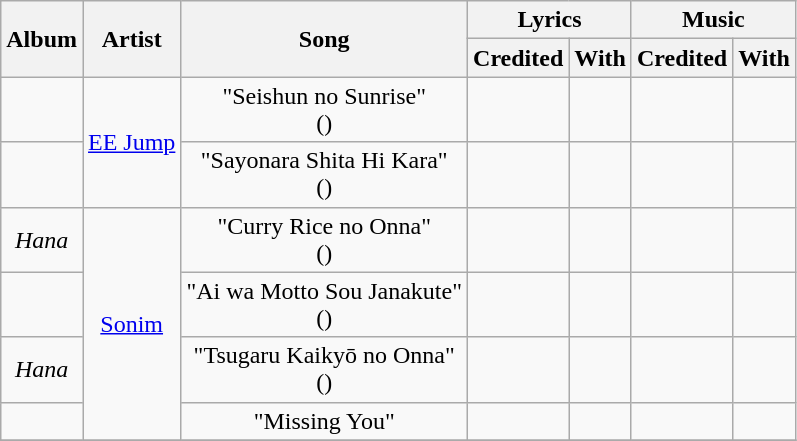<table class="wikitable">
<tr>
<th rowspan="2">Album</th>
<th rowspan="2">Artist</th>
<th rowspan="2">Song</th>
<th colspan="2">Lyrics</th>
<th colspan="2">Music</th>
</tr>
<tr>
<th>Credited</th>
<th>With</th>
<th>Credited</th>
<th>With</th>
</tr>
<tr>
<td></td>
<td align="center" rowspan="2"><a href='#'>EE Jump</a></td>
<td align="center">"Seishun no Sunrise"<br>()</td>
<td></td>
<td></td>
<td></td>
<td></td>
</tr>
<tr>
<td></td>
<td align="center">"Sayonara Shita Hi Kara"<br>()</td>
<td></td>
<td></td>
<td></td>
<td></td>
</tr>
<tr>
<td align="center"><em>Hana</em></td>
<td align="center" rowspan="4"><a href='#'>Sonim</a></td>
<td align="center">"Curry Rice no Onna"<br>()</td>
<td></td>
<td></td>
<td></td>
<td></td>
</tr>
<tr>
<td></td>
<td align="center">"Ai wa Motto Sou Janakute"<br>()</td>
<td></td>
<td></td>
<td></td>
<td></td>
</tr>
<tr>
<td align="center"><em>Hana</em></td>
<td align="center">"Tsugaru Kaikyō no Onna"<br>()</td>
<td></td>
<td></td>
<td></td>
<td></td>
</tr>
<tr>
<td></td>
<td align="center">"Missing You"</td>
<td></td>
<td></td>
<td></td>
<td></td>
</tr>
<tr>
</tr>
</table>
